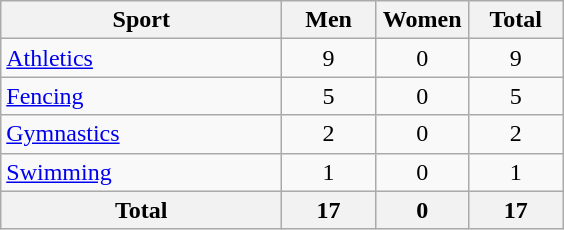<table class="wikitable sortable" style="text-align:center">
<tr>
<th width=180>Sport</th>
<th width=55>Men</th>
<th width=55>Women</th>
<th width=55>Total</th>
</tr>
<tr>
<td style="text-align:left"><a href='#'>Athletics</a></td>
<td>9</td>
<td>0</td>
<td>9</td>
</tr>
<tr>
<td style="text-align:left"><a href='#'>Fencing</a></td>
<td>5</td>
<td>0</td>
<td>5</td>
</tr>
<tr>
<td style="text-align:left"><a href='#'>Gymnastics</a></td>
<td>2</td>
<td>0</td>
<td>2</td>
</tr>
<tr>
<td style="text-align:left"><a href='#'>Swimming</a></td>
<td>1</td>
<td>0</td>
<td>1</td>
</tr>
<tr class=sortbottom>
<th>Total</th>
<th>17</th>
<th>0</th>
<th>17</th>
</tr>
</table>
